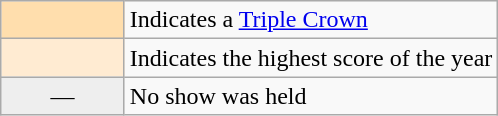<table class="wikitable">
<tr>
<td width="75px" style="background:#FFDEAD; text-align:center"></td>
<td>Indicates a <a href='#'>Triple Crown</a></td>
</tr>
<tr>
<td width="75px" style="background:#FFEBD2; text-align:center"></td>
<td>Indicates the highest score of the year</td>
</tr>
<tr>
<td width="75px" style="background:#eee; text-align:center">—</td>
<td>No show was held</td>
</tr>
</table>
